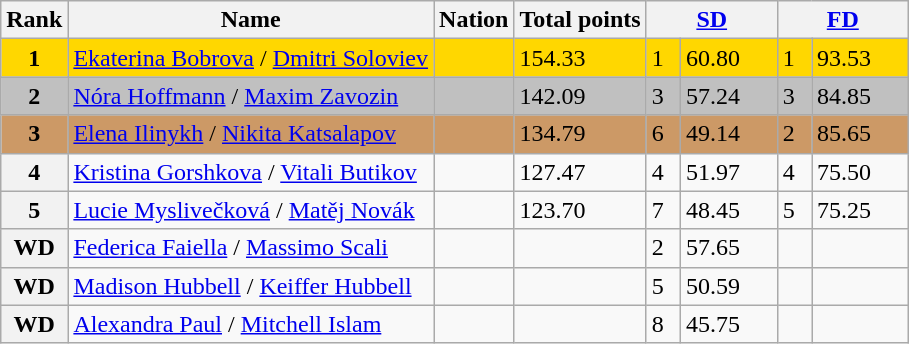<table class="wikitable sortable">
<tr>
<th>Rank</th>
<th>Name</th>
<th>Nation</th>
<th>Total points</th>
<th colspan="2" width="80px"><a href='#'>SD</a></th>
<th colspan="2" width="80px"><a href='#'>FD</a></th>
</tr>
<tr bgcolor="gold">
<td align="center"><strong>1</strong></td>
<td><a href='#'>Ekaterina Bobrova</a> / <a href='#'>Dmitri Soloviev</a></td>
<td></td>
<td>154.33</td>
<td>1</td>
<td>60.80</td>
<td>1</td>
<td>93.53</td>
</tr>
<tr bgcolor="silver">
<td align="center"><strong>2</strong></td>
<td><a href='#'>Nóra Hoffmann</a> / <a href='#'>Maxim Zavozin</a></td>
<td></td>
<td>142.09</td>
<td>3</td>
<td>57.24</td>
<td>3</td>
<td>84.85</td>
</tr>
<tr bgcolor="cc9966">
<td align="center"><strong>3</strong></td>
<td><a href='#'>Elena Ilinykh</a> / <a href='#'>Nikita Katsalapov</a></td>
<td></td>
<td>134.79</td>
<td>6</td>
<td>49.14</td>
<td>2</td>
<td>85.65</td>
</tr>
<tr>
<th>4</th>
<td><a href='#'>Kristina Gorshkova</a> / <a href='#'>Vitali Butikov</a></td>
<td></td>
<td>127.47</td>
<td>4</td>
<td>51.97</td>
<td>4</td>
<td>75.50</td>
</tr>
<tr>
<th>5</th>
<td><a href='#'>Lucie Myslivečková</a> / <a href='#'>Matěj Novák</a></td>
<td></td>
<td>123.70</td>
<td>7</td>
<td>48.45</td>
<td>5</td>
<td>75.25</td>
</tr>
<tr>
<th>WD</th>
<td><a href='#'>Federica Faiella</a> / <a href='#'>Massimo Scali</a></td>
<td></td>
<td></td>
<td>2</td>
<td>57.65</td>
<td></td>
<td></td>
</tr>
<tr>
<th>WD</th>
<td><a href='#'>Madison Hubbell</a> / <a href='#'>Keiffer Hubbell</a></td>
<td></td>
<td></td>
<td>5</td>
<td>50.59</td>
<td></td>
<td></td>
</tr>
<tr>
<th>WD</th>
<td><a href='#'>Alexandra Paul</a> / <a href='#'>Mitchell Islam</a></td>
<td></td>
<td></td>
<td>8</td>
<td>45.75</td>
<td></td>
<td></td>
</tr>
</table>
